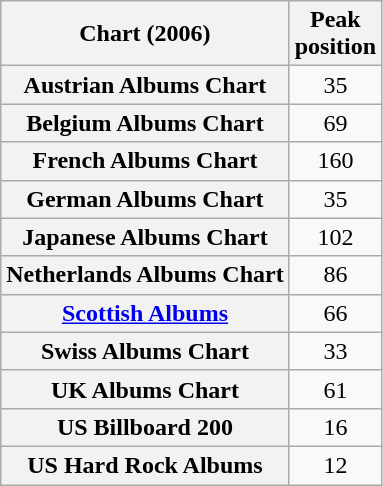<table class="wikitable sortable plainrowheaders" style="text-align:center">
<tr>
<th scope="col">Chart (2006)</th>
<th scope="col">Peak<br>position</th>
</tr>
<tr>
<th scope="row">Austrian Albums Chart</th>
<td>35</td>
</tr>
<tr>
<th scope="row">Belgium Albums Chart</th>
<td>69</td>
</tr>
<tr>
<th scope="row">French Albums Chart</th>
<td>160</td>
</tr>
<tr>
<th scope="row">German Albums Chart</th>
<td>35</td>
</tr>
<tr>
<th scope="row">Japanese Albums Chart</th>
<td>102</td>
</tr>
<tr>
<th scope="row">Netherlands Albums Chart</th>
<td>86</td>
</tr>
<tr>
<th scope="row"><a href='#'>Scottish Albums</a></th>
<td align="center">66</td>
</tr>
<tr>
<th scope="row">Swiss Albums Chart</th>
<td>33</td>
</tr>
<tr>
<th scope="row">UK Albums Chart</th>
<td>61</td>
</tr>
<tr>
<th scope="row">US Billboard 200</th>
<td>16</td>
</tr>
<tr>
<th scope="row">US Hard Rock Albums</th>
<td>12</td>
</tr>
</table>
